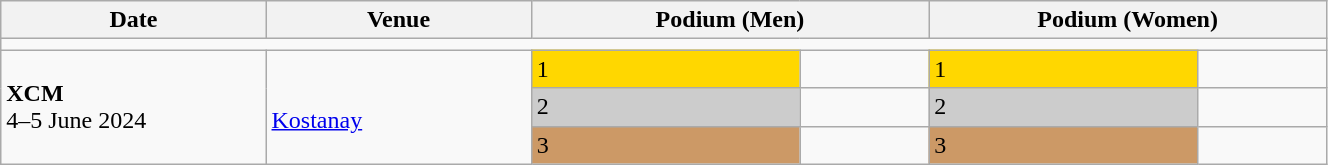<table class="wikitable" width=70%>
<tr>
<th>Date</th>
<th width=20%>Venue</th>
<th colspan=2 width=30%>Podium (Men)</th>
<th colspan=2 width=30%>Podium (Women)</th>
</tr>
<tr>
<td colspan=6></td>
</tr>
<tr>
<td rowspan=3><strong>XCM</strong> <br> 4–5 June 2024</td>
<td rowspan=3><br><a href='#'>Kostanay</a></td>
<td bgcolor=FFD700>1</td>
<td></td>
<td bgcolor=FFD700>1</td>
<td></td>
</tr>
<tr>
<td bgcolor=CCCCCC>2</td>
<td></td>
<td bgcolor=CCCCCC>2</td>
<td></td>
</tr>
<tr>
<td bgcolor=CC9966>3</td>
<td></td>
<td bgcolor=CC9966>3</td>
<td></td>
</tr>
</table>
